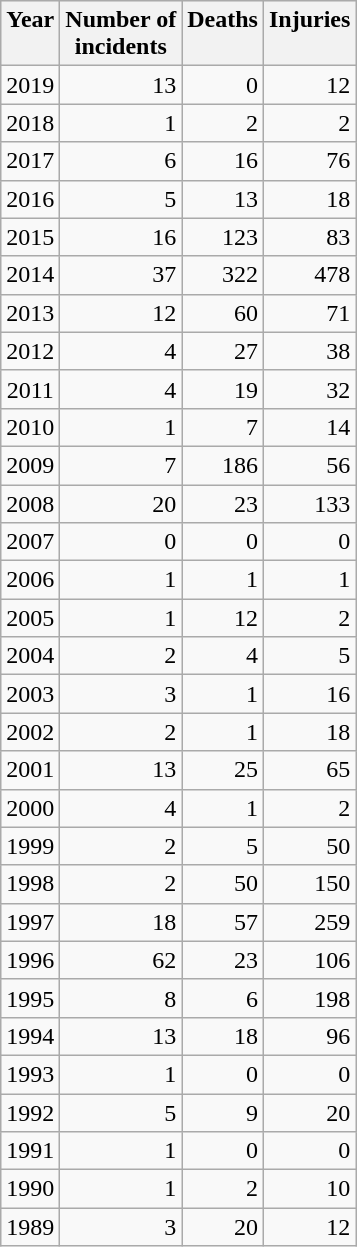<table class="wikitable sortable" style="text-align:right">
<tr style="background:#ececec; vertical-align:top;">
<th>Year</th>
<th>Number of<br>incidents</th>
<th>Deaths</th>
<th>Injuries</th>
</tr>
<tr>
<td align=center>2019</td>
<td>13</td>
<td>0</td>
<td>12</td>
</tr>
<tr>
<td align=center>2018</td>
<td>1</td>
<td>2</td>
<td>2</td>
</tr>
<tr>
<td align=center>2017</td>
<td>6</td>
<td>16</td>
<td>76</td>
</tr>
<tr>
<td align=center>2016</td>
<td>5</td>
<td>13</td>
<td>18</td>
</tr>
<tr>
<td align=center>2015</td>
<td>16</td>
<td>123</td>
<td>83</td>
</tr>
<tr>
<td align=center>2014</td>
<td>37</td>
<td>322</td>
<td>478</td>
</tr>
<tr>
<td align=center>2013</td>
<td>12</td>
<td>60</td>
<td>71</td>
</tr>
<tr>
<td align=center>2012</td>
<td>4</td>
<td>27</td>
<td>38</td>
</tr>
<tr>
<td align=center>2011</td>
<td>4</td>
<td>19</td>
<td>32</td>
</tr>
<tr>
<td align=center>2010</td>
<td>1</td>
<td>7</td>
<td>14</td>
</tr>
<tr>
<td align=center>2009</td>
<td>7</td>
<td>186</td>
<td>56</td>
</tr>
<tr>
<td align=center>2008</td>
<td>20</td>
<td>23</td>
<td>133</td>
</tr>
<tr>
<td align=center>2007</td>
<td>0</td>
<td>0</td>
<td>0</td>
</tr>
<tr>
<td align=center>2006</td>
<td>1</td>
<td>1</td>
<td>1</td>
</tr>
<tr>
<td align=center>2005</td>
<td>1</td>
<td>12</td>
<td>2</td>
</tr>
<tr>
<td align=center>2004</td>
<td>2</td>
<td>4</td>
<td>5</td>
</tr>
<tr>
<td align=center>2003</td>
<td>3</td>
<td>1</td>
<td>16</td>
</tr>
<tr>
<td align=center>2002</td>
<td>2</td>
<td>1</td>
<td>18</td>
</tr>
<tr>
<td align=center>2001</td>
<td>13</td>
<td>25</td>
<td>65</td>
</tr>
<tr>
<td align=center>2000</td>
<td>4</td>
<td>1</td>
<td>2</td>
</tr>
<tr>
<td align=center>1999</td>
<td>2</td>
<td>5</td>
<td>50</td>
</tr>
<tr>
<td align=center>1998</td>
<td>2</td>
<td>50</td>
<td>150</td>
</tr>
<tr>
<td align=center>1997</td>
<td>18</td>
<td>57</td>
<td>259</td>
</tr>
<tr>
<td align=center>1996</td>
<td>62</td>
<td>23</td>
<td>106</td>
</tr>
<tr>
<td align=center>1995</td>
<td>8</td>
<td>6</td>
<td>198</td>
</tr>
<tr>
<td align=center>1994</td>
<td>13</td>
<td>18</td>
<td>96</td>
</tr>
<tr>
<td align=center>1993</td>
<td>1</td>
<td>0</td>
<td>0</td>
</tr>
<tr>
<td align=center>1992</td>
<td>5</td>
<td>9</td>
<td>20</td>
</tr>
<tr>
<td align=center>1991</td>
<td>1</td>
<td>0</td>
<td>0</td>
</tr>
<tr>
<td align=center>1990</td>
<td>1</td>
<td>2</td>
<td>10</td>
</tr>
<tr>
<td align=center>1989</td>
<td>3</td>
<td>20</td>
<td>12</td>
</tr>
</table>
